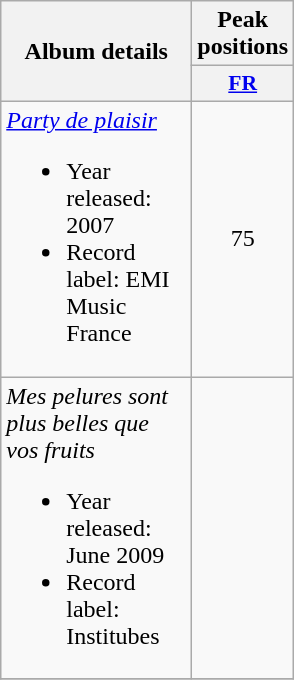<table class="wikitable">
<tr>
<th align="center" rowspan="2" width="120">Album details</th>
<th align="center" colspan="1" width="20">Peak positions</th>
</tr>
<tr>
<th scope="col" style="width:3em;font-size:90%;"><a href='#'>FR</a><br></th>
</tr>
<tr>
<td><em><a href='#'>Party de plaisir</a></em><br><ul><li>Year released: 2007</li><li>Record label: EMI Music France</li></ul></td>
<td style="text-align:center;">75</td>
</tr>
<tr>
<td><em>Mes pelures sont plus belles que vos fruits</em><br><ul><li>Year released: June 2009</li><li>Record label: Institubes</li></ul></td>
<td style="text-align:center;"></td>
</tr>
<tr>
</tr>
</table>
